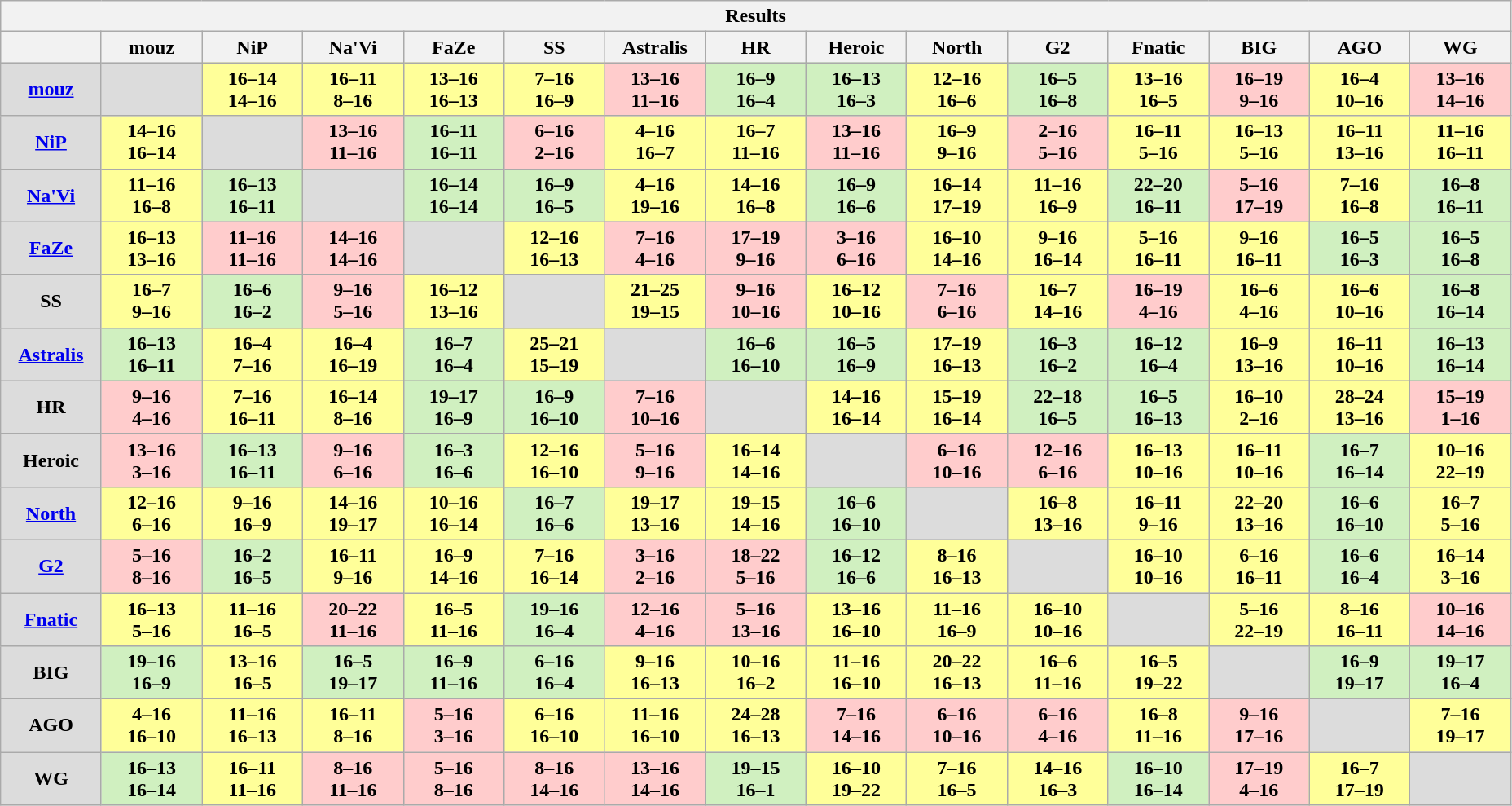<table class="wikitable" style="text-align: center;">
<tr>
<th colspan=15>Results</th>
</tr>
<tr>
<th width="75px"></th>
<th width="75px">mouz</th>
<th width="75px">NiP</th>
<th width="75px">Na'Vi</th>
<th width="75px">FaZe</th>
<th width="75px">SS</th>
<th width="75px">Astralis</th>
<th width="75px">HR</th>
<th width="75px">Heroic</th>
<th width="75px">North</th>
<th width="75px">G2</th>
<th width="75px">Fnatic</th>
<th width="75px">BIG</th>
<th width="75px">AGO</th>
<th width="75px">WG</th>
</tr>
<tr>
<td style="background: #DCDCDC;"><strong><a href='#'>mouz</a></strong></td>
<td style="background: #DCDCDC;"></td>
<td style="background: #FFFF99;"><strong>16–14<br>14–16</strong></td>
<td style="background: #FFFF99;"><strong>16–11<br>8–16</strong></td>
<td style="background: #FFFF99;"><strong>13–16<br>16–13</strong></td>
<td style="background: #FFFF99;"><strong>7–16<br>16–9</strong></td>
<td style="background: #FFCCCC;"><strong>13–16<br>11–16</strong></td>
<td style="background: #D0F0C0;"><strong>16–9<br>16–4</strong></td>
<td style="background: #D0F0C0;"><strong>16–13<br>16–3</strong></td>
<td style="background: #FFFF99;"><strong>12–16<br>16–6</strong></td>
<td style="background: #D0F0C0;"><strong>16–5<br>16–8</strong></td>
<td style="background: #FFFF99;"><strong>13–16<br>16–5</strong></td>
<td style="background: #FFCCCC;"><strong>16–19<br>9–16</strong></td>
<td style="background: #FFFF99;"><strong>16–4<br>10–16</strong></td>
<td style="background: #FFCCCC;"><strong>13–16<br>14–16</strong></td>
</tr>
<tr>
<td style="background: #DCDCDC;"><strong><a href='#'>NiP</a></strong></td>
<td style="background: #FFFF99;"><strong>14–16<br>16–14</strong></td>
<td style="background: #DCDCDC;"></td>
<td style="background: #FFCCCC;"><strong>13–16<br>11–16</strong></td>
<td style="background: #D0F0C0;"><strong>16–11<br>16–11</strong></td>
<td style="background: #FFCCCC;"><strong>6–16<br>2–16</strong></td>
<td style="background: #FFFF99;"><strong>4–16<br>16–7</strong></td>
<td style="background: #FFFF99;"><strong>16–7<br>11–16</strong></td>
<td style="background: #FFCCCC;"><strong>13–16<br>11–16</strong></td>
<td style="background: #FFFF99;"><strong>16–9<br>9–16</strong></td>
<td style="background: #FFCCCC;"><strong>2–16<br>5–16</strong></td>
<td style="background: #FFFF99;"><strong>16–11<br>5–16</strong></td>
<td style="background: #FFFF99;"><strong>16–13<br>5–16</strong></td>
<td style="background: #FFFF99;"><strong>16–11<br>13–16</strong></td>
<td style="background: #FFFF99;"><strong>11–16<br>16–11</strong></td>
</tr>
<tr>
<td style="background: #DCDCDC;"><strong><a href='#'>Na'Vi</a></strong></td>
<td style="background: #FFFF99;"><strong>11–16<br>16–8</strong></td>
<td style="background: #D0F0C0;"><strong>16–13<br>16–11</strong></td>
<td style="background: #DCDCDC;"></td>
<td style="background: #D0F0C0;"><strong>16–14<br>16–14</strong></td>
<td style="background: #D0F0C0;"><strong>16–9<br>16–5</strong></td>
<td style="background: #FFFF99;"><strong>4–16<br>19–16</strong></td>
<td style="background: #FFFF99;"><strong>14–16<br>16–8</strong></td>
<td style="background: #D0F0C0;"><strong>16–9<br>16–6</strong></td>
<td style="background: #FFFF99;"><strong>16–14<br>17–19</strong></td>
<td style="background: #FFFF99;"><strong>11–16<br>16–9</strong></td>
<td style="background: #D0F0C0;"><strong>22–20<br>16–11</strong></td>
<td style="background: #FFCCCC;"><strong>5–16<br>17–19</strong></td>
<td style="background: #FFFF99;"><strong>7–16<br>16–8</strong></td>
<td style="background: #D0F0C0;"><strong>16–8<br>16–11</strong></td>
</tr>
<tr>
<td style="background: #DCDCDC;"><strong><a href='#'>FaZe</a></strong></td>
<td style="background: #FFFF99;"><strong>16–13<br>13–16</strong></td>
<td style="background: #FFCCCC;"><strong>11–16<br>11–16</strong></td>
<td style="background: #FFCCCC;"><strong>14–16<br>14–16</strong></td>
<td style="background: #DCDCDC;"></td>
<td style="background: #FFFF99;"><strong>12–16<br>16–13</strong></td>
<td style="background: #FFCCCC;"><strong>7–16<br>4–16</strong></td>
<td style="background: #FFCCCC;"><strong>17–19<br>9–16</strong></td>
<td style="background: #FFCCCC;"><strong>3–16<br>6–16</strong></td>
<td style="background: #FFFF99;"><strong>16–10<br>14–16</strong></td>
<td style="background: #FFFF99;"><strong>9–16<br>16–14</strong></td>
<td style="background: #FFFF99;"><strong>5–16<br>16–11</strong></td>
<td style="background: #FFFF99;"><strong>9–16<br>16–11</strong></td>
<td style="background: #D0F0C0;"><strong>16–5<br>16–3</strong></td>
<td style="background: #D0F0C0;"><strong>16–5<br>16–8</strong></td>
</tr>
<tr>
<td style="background: #DCDCDC;"><strong>SS</strong></td>
<td style="background: #FFFF99;"><strong>16–7<br>9–16</strong></td>
<td style="background: #D0F0C0;"><strong>16–6<br>16–2</strong></td>
<td style="background: #FFCCCC;"><strong>9–16<br>5–16</strong></td>
<td style="background: #FFFF99;"><strong>16–12<br>13–16</strong></td>
<td style="background: #DCDCDC;"></td>
<td style="background: #FFFF99;"><strong>21–25<br>19–15</strong></td>
<td style="background: #FFCCCC;"><strong>9–16<br>10–16</strong></td>
<td style="background: #FFFF99;"><strong>16–12<br>10–16</strong></td>
<td style="background: #FFCCCC;"><strong>7–16<br>6–16</strong></td>
<td style="background: #FFFF99;"><strong>16–7<br>14–16</strong></td>
<td style="background: #FFCCCC;"><strong>16–19<br>4–16</strong></td>
<td style="background: #FFFF99;"><strong>16–6<br>4–16</strong></td>
<td style="background: #FFFF99;"><strong>16–6<br>10–16</strong></td>
<td style="background: #D0F0C0;"><strong>16–8<br>16–14</strong></td>
</tr>
<tr>
<td style="background: #DCDCDC;"><strong><a href='#'>Astralis</a></strong></td>
<td style="background: #D0F0C0;"><strong>16–13<br>16–11</strong></td>
<td style="background: #FFFF99;"><strong>16–4<br>7–16</strong></td>
<td style="background: #FFFF99;"><strong>16–4<br>16–19</strong></td>
<td style="background: #D0F0C0;"><strong>16–7<br>16–4</strong></td>
<td style="background: #FFFF99;"><strong>25–21<br>15–19</strong></td>
<td style="background: #DCDCDC;"></td>
<td style="background: #D0F0C0;"><strong>16–6<br>16–10</strong></td>
<td style="background: #D0F0C0;"><strong>16–5<br>16–9</strong></td>
<td style="background: #FFFF99;"><strong>17–19<br>16–13</strong></td>
<td style="background: #D0F0C0;"><strong>16–3<br>16–2</strong></td>
<td style="background: #D0F0C0;"><strong>16–12<br>16–4</strong></td>
<td style="background: #FFFF99;"><strong>16–9<br>13–16</strong></td>
<td style="background: #FFFF99;"><strong>16–11<br>10–16</strong></td>
<td style="background: #D0F0C0;"><strong>16–13<br>16–14</strong></td>
</tr>
<tr>
<td style="background: #DCDCDC;"><strong>HR</strong></td>
<td style="background: #FFCCCC;"><strong>9–16<br>4–16</strong></td>
<td style="background: #FFFF99;"><strong>7–16<br>16–11</strong></td>
<td style="background: #FFFF99;"><strong>16–14<br>8–16</strong></td>
<td style="background: #D0F0C0;"><strong>19–17<br>16–9</strong></td>
<td style="background: #D0F0C0;"><strong>16–9<br>16–10</strong></td>
<td style="background: #FFCCCC;"><strong>7–16<br>10–16</strong></td>
<td style="background: #DCDCDC;"></td>
<td style="background: #FFFF99;"><strong>14–16<br>16–14</strong></td>
<td style="background: #FFFF99;"><strong>15–19<br>16–14</strong></td>
<td style="background: #D0F0C0;"><strong>22–18<br>16–5</strong></td>
<td style="background: #D0F0C0;"><strong>16–5<br>16–13</strong></td>
<td style="background: #FFFF99;"><strong>16–10<br>2–16</strong></td>
<td style="background: #FFFF99;"><strong>28–24<br>13–16</strong></td>
<td style="background: #FFCCCC;"><strong>15–19<br>1–16</strong></td>
</tr>
<tr>
<td style="background: #DCDCDC;"><strong>Heroic</strong></td>
<td style="background: #FFCCCC;"><strong>13–16<br>3–16</strong></td>
<td style="background: #D0F0C0;"><strong>16–13<br>16–11</strong></td>
<td style="background: #FFCCCC;"><strong>9–16<br>6–16</strong></td>
<td style="background: #D0F0C0;"><strong>16–3<br>16–6</strong></td>
<td style="background: #FFFF99;"><strong>12–16<br>16–10</strong></td>
<td style="background: #FFCCCC;"><strong>5–16<br>9–16</strong></td>
<td style="background: #FFFF99;"><strong>16–14<br>14–16</strong></td>
<td style="background: #DCDCDC;"></td>
<td style="background: #FFCCCC;"><strong>6–16<br>10–16</strong></td>
<td style="background: #FFCCCC;"><strong>12–16<br>6–16</strong></td>
<td style="background: #FFFF99;"><strong>16–13<br>10–16</strong></td>
<td style="background: #FFFF99;"><strong>16–11<br>10–16</strong></td>
<td style="background: #D0F0C0;"><strong>16–7<br>16–14</strong></td>
<td style="background: #FFFF99;"><strong>10–16<br>22–19</strong></td>
</tr>
<tr>
<td style="background: #DCDCDC;"><strong><a href='#'>North</a></strong></td>
<td style="background: #FFFF99;"><strong>12–16<br>6–16</strong></td>
<td style="background: #FFFF99;"><strong>9–16<br>16–9</strong></td>
<td style="background: #FFFF99;"><strong>14–16<br>19–17</strong></td>
<td style="background: #FFFF99;"><strong>10–16<br>16–14</strong></td>
<td style="background: #D0F0C0;"><strong>16–7<br>16–6</strong></td>
<td style="background: #FFFF99;"><strong>19–17<br>13–16</strong></td>
<td style="background: #FFFF99;"><strong>19–15<br>14–16</strong></td>
<td style="background: #D0F0C0;"><strong>16–6<br>16–10</strong></td>
<td style="background: #DCDCDC;"></td>
<td style="background: #FFFF99;"><strong>16–8<br>13–16</strong></td>
<td style="background: #FFFF99;"><strong>16–11<br>9–16</strong></td>
<td style="background: #FFFF99;"><strong>22–20<br>13–16</strong></td>
<td style="background: #D0F0C0;"><strong>16–6<br>16–10</strong></td>
<td style="background: #FFFF99;"><strong>16–7<br>5–16</strong></td>
</tr>
<tr>
<td style="background: #DCDCDC;"><strong><a href='#'>G2</a></strong></td>
<td style="background: #FFCCCC;"><strong>5–16<br>8–16</strong></td>
<td style="background: #D0F0C0;"><strong>16–2<br>16–5</strong></td>
<td style="background: #FFFF99;"><strong>16–11<br>9–16</strong></td>
<td style="background: #FFFF99;"><strong>16–9<br>14–16</strong></td>
<td style="background: #FFFF99;"><strong>7–16<br>16–14</strong></td>
<td style="background: #FFCCCC;"><strong>3–16<br>2–16</strong></td>
<td style="background: #FFCCCC;"><strong>18–22<br>5–16</strong></td>
<td style="background: #D0F0C0;"><strong>16–12<br>16–6</strong></td>
<td style="background: #FFFF99;"><strong>8–16<br>16–13</strong></td>
<td style="background: #DCDCDC;"></td>
<td style="background: #FFFF99;"><strong>16–10<br>10–16</strong></td>
<td style="background: #FFFF99;"><strong>6–16<br>16–11</strong></td>
<td style="background: #D0F0C0;"><strong>16–6<br>16–4</strong></td>
<td style="background: #FFFF99;"><strong>16–14<br>3–16</strong></td>
</tr>
<tr>
<td style="background: #DCDCDC;"><strong><a href='#'>Fnatic</a></strong></td>
<td style="background: #FFFF99;"><strong>16–13<br>5–16</strong></td>
<td style="background: #FFFF99;"><strong>11–16<br>16–5</strong></td>
<td style="background: #FFCCCC;"><strong>20–22<br>11–16</strong></td>
<td style="background: #FFFF99;"><strong>16–5<br>11–16</strong></td>
<td style="background: #D0F0C0;"><strong>19–16<br>16–4</strong></td>
<td style="background: #FFCCCC;"><strong>12–16<br>4–16</strong></td>
<td style="background: #FFCCCC;"><strong>5–16<br>13–16</strong></td>
<td style="background: #FFFF99;"><strong>13–16<br>16–10</strong></td>
<td style="background: #FFFF99;"><strong>11–16<br>16–9</strong></td>
<td style="background: #FFFF99;"><strong>16–10<br>10–16</strong></td>
<td style="background: #DCDCDC;"></td>
<td style="background: #FFFF99;"><strong>5–16<br>22–19</strong></td>
<td style="background: #FFFF99;"><strong>8–16<br>16–11</strong></td>
<td style="background: #FFCCCC;"><strong>10–16<br>14–16</strong></td>
</tr>
<tr>
<td style="background: #DCDCDC;"><strong>BIG</strong></td>
<td style="background: #D0F0C0;"><strong>19–16<br>16–9</strong></td>
<td style="background: #FFFF99;"><strong>13–16<br>16–5</strong></td>
<td style="background: #D0F0C0;"><strong>16–5<br>19–17</strong></td>
<td style="background: #D0F0C0;"><strong>16–9<br>11–16</strong></td>
<td style="background: #D0F0C0;"><strong>6–16<br>16–4</strong></td>
<td style="background: #FFFF99;"><strong>9–16<br>16–13</strong></td>
<td style="background: #FFFF99;"><strong>10–16<br>16–2</strong></td>
<td style="background: #FFFF99;"><strong>11–16<br>16–10</strong></td>
<td style="background: #FFFF99;"><strong>20–22<br>16–13</strong></td>
<td style="background: #FFFF99;"><strong>16–6<br>11–16</strong></td>
<td style="background: #FFFF99;"><strong>16–5<br>19–22</strong></td>
<td style="background: #DCDCDC;"></td>
<td style="background: #D0F0C0;"><strong>16–9<br>19–17</strong></td>
<td style="background: #D0F0C0;"><strong>19–17<br>16–4</strong></td>
</tr>
<tr>
<td style="background: #DCDCDC;"><strong>AGO</strong></td>
<td style="background: #FFFF99;"><strong>4–16<br>16–10</strong></td>
<td style="background: #FFFF99;"><strong>11–16<br>16–13</strong></td>
<td style="background: #FFFF99;"><strong>16–11<br>8–16</strong></td>
<td style="background: #FFCCCC;"><strong>5–16<br>3–16</strong></td>
<td style="background: #FFFF99;"><strong>6–16<br>16–10</strong></td>
<td style="background: #FFFF99;"><strong>11–16<br>16–10</strong></td>
<td style="background: #FFFF99;"><strong>24–28<br>16–13</strong></td>
<td style="background: #FFCCCC;"><strong>7–16<br>14–16</strong></td>
<td style="background: #FFCCCC;"><strong>6–16<br>10–16</strong></td>
<td style="background: #FFCCCC;"><strong>6–16<br>4–16</strong></td>
<td style="background: #FFFF99;"><strong>16–8<br>11–16</strong></td>
<td style="background: #FFCCCC;"><strong>9–16<br>17–16</strong></td>
<td style="background: #DCDCDC;"></td>
<td style="background: #FFFF99;"><strong>7–16<br>19–17</strong></td>
</tr>
<tr>
<td style="background: #DCDCDC;"><strong>WG</strong></td>
<td style="background: #D0F0C0;"><strong>16–13<br>16–14</strong></td>
<td style="background: #FFFF99;"><strong>16–11<br>11–16</strong></td>
<td style="background: #FFCCCC;"><strong>8–16<br>11–16</strong></td>
<td style="background: #FFCCCC;"><strong>5–16<br>8–16</strong></td>
<td style="background: #FFCCCC;"><strong>8–16<br>14–16</strong></td>
<td style="background: #FFCCCC;"><strong>13–16<br>14–16</strong></td>
<td style="background: #D0F0C0;"><strong>19–15<br>16–1</strong></td>
<td style="background: #FFFF99;"><strong>16–10<br>19–22</strong></td>
<td style="background: #FFFF99;"><strong>7–16<br>16–5</strong></td>
<td style="background: #FFFF99;"><strong>14–16<br>16–3</strong></td>
<td style="background: #D0F0C0;"><strong>16–10<br>16–14</strong></td>
<td style="background: #FFCCCC;"><strong>17–19<br>4–16</strong></td>
<td style="background: #FFFF99;"><strong>16–7<br>17–19</strong></td>
<td style="background: #DCDCDC;"></td>
</tr>
</table>
